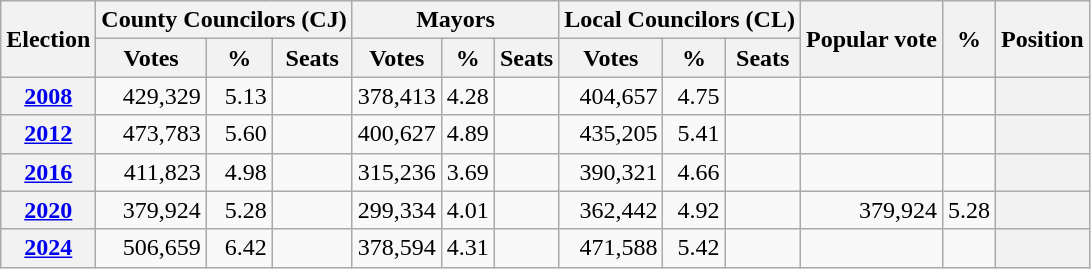<table class="wikitable" style="text-align: right;">
<tr>
<th rowspan="2">Election</th>
<th colspan="3">County Councilors (CJ)</th>
<th colspan="3">Mayors</th>
<th colspan="3">Local Councilors (CL)</th>
<th rowspan="2">Popular vote</th>
<th rowspan="2">%</th>
<th rowspan="2">Position</th>
</tr>
<tr>
<th>Votes</th>
<th>%</th>
<th>Seats</th>
<th>Votes</th>
<th>%</th>
<th>Seats</th>
<th>Votes</th>
<th>%</th>
<th>Seats</th>
</tr>
<tr>
<th><a href='#'>2008</a></th>
<td>429,329</td>
<td>5.13</td>
<td></td>
<td>378,413</td>
<td>4.28</td>
<td></td>
<td>404,657</td>
<td>4.75</td>
<td></td>
<td></td>
<td></td>
<th style="text-align: center;"></th>
</tr>
<tr>
<th><a href='#'>2012</a></th>
<td>473,783</td>
<td>5.60</td>
<td></td>
<td>400,627</td>
<td>4.89</td>
<td></td>
<td>435,205</td>
<td>5.41</td>
<td></td>
<td></td>
<td></td>
<th style="text-align: center;"></th>
</tr>
<tr>
<th><a href='#'>2016</a></th>
<td>411,823</td>
<td>4.98</td>
<td></td>
<td>315,236</td>
<td>3.69</td>
<td></td>
<td>390,321</td>
<td>4.66</td>
<td></td>
<td></td>
<td></td>
<th style="text-align: center;"></th>
</tr>
<tr>
<th><a href='#'>2020</a></th>
<td>379,924</td>
<td>5.28</td>
<td></td>
<td>299,334</td>
<td>4.01</td>
<td></td>
<td>362,442</td>
<td>4.92</td>
<td></td>
<td>379,924</td>
<td>5.28</td>
<th style="text-align: center;"></th>
</tr>
<tr>
<th><a href='#'>2024</a></th>
<td>506,659</td>
<td>6.42</td>
<td></td>
<td>378,594</td>
<td>4.31</td>
<td></td>
<td>471,588</td>
<td>5.42</td>
<td></td>
<td></td>
<td></td>
<th></th>
</tr>
</table>
